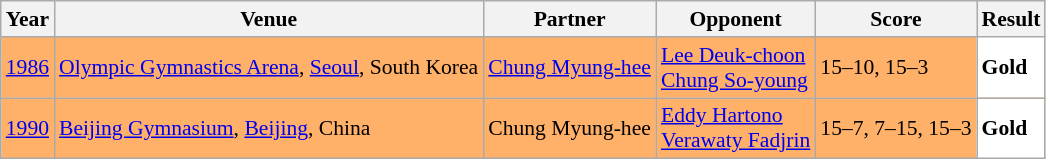<table class="sortable wikitable" style="font-size: 90%;">
<tr>
<th>Year</th>
<th>Venue</th>
<th>Partner</th>
<th>Opponent</th>
<th>Score</th>
<th>Result</th>
</tr>
<tr style="background:#FFB069">
<td align="center"><a href='#'>1986</a></td>
<td align="left"><a href='#'>Olympic Gymnastics Arena</a>, <a href='#'>Seoul</a>, South Korea</td>
<td align="left"> <a href='#'>Chung Myung-hee</a></td>
<td align="left"> <a href='#'>Lee Deuk-choon</a> <br>  <a href='#'>Chung So-young</a></td>
<td align="left">15–10, 15–3</td>
<td style="text-align:left; background:white"> <strong>Gold</strong></td>
</tr>
<tr style="background:#FFB069">
<td align="center"><a href='#'>1990</a></td>
<td align="left"><a href='#'>Beijing Gymnasium</a>, <a href='#'>Beijing</a>, China</td>
<td align="left"> Chung Myung-hee</td>
<td align="left"> <a href='#'>Eddy Hartono</a> <br>  <a href='#'>Verawaty Fadjrin</a></td>
<td align="left">15–7, 7–15, 15–3</td>
<td style="text-align:left; background:white"> <strong>Gold</strong></td>
</tr>
</table>
